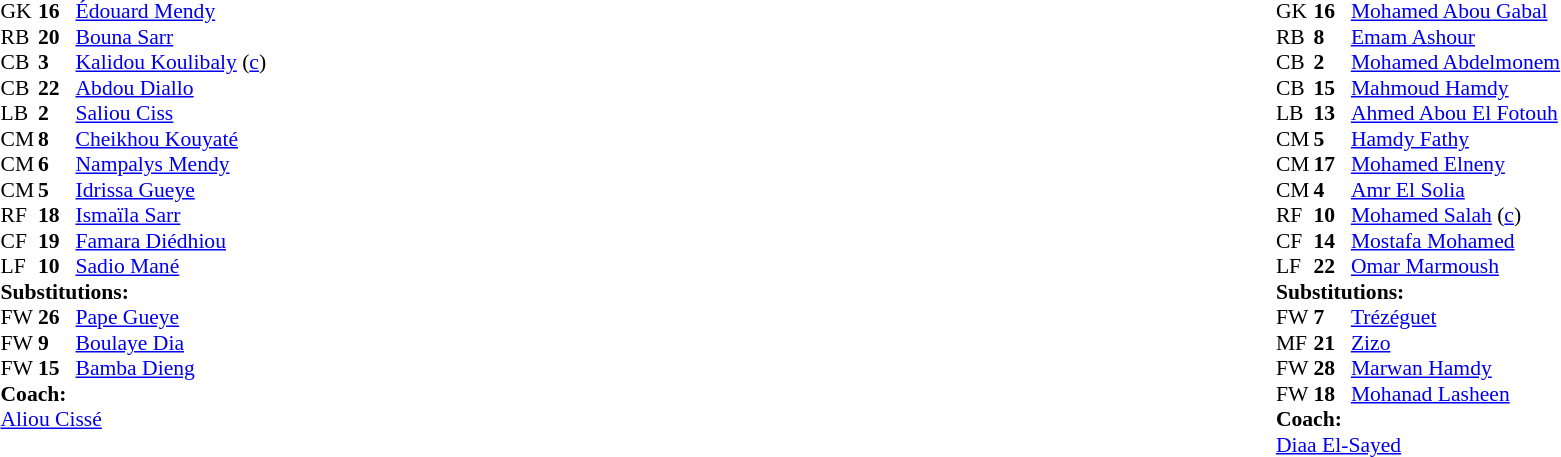<table width="100%">
<tr>
<td valign="top" width="40%"><br><table style="font-size:90%" cellspacing="0" cellpadding="0">
<tr>
<th width=25></th>
<th width=25></th>
</tr>
<tr>
<td>GK</td>
<td><strong>16</strong></td>
<td><a href='#'>Édouard Mendy</a></td>
</tr>
<tr>
<td>RB</td>
<td><strong>20</strong></td>
<td><a href='#'>Bouna Sarr</a></td>
</tr>
<tr>
<td>CB</td>
<td><strong>3</strong></td>
<td><a href='#'>Kalidou Koulibaly</a> (<a href='#'>c</a>)</td>
<td></td>
</tr>
<tr>
<td>CB</td>
<td><strong>22</strong></td>
<td><a href='#'>Abdou Diallo</a></td>
<td></td>
</tr>
<tr>
<td>LB</td>
<td><strong>2</strong></td>
<td><a href='#'>Saliou Ciss</a></td>
</tr>
<tr>
<td>CM</td>
<td><strong>8</strong></td>
<td><a href='#'>Cheikhou Kouyaté</a></td>
<td></td>
<td></td>
</tr>
<tr>
<td>CM</td>
<td><strong>6</strong></td>
<td><a href='#'>Nampalys Mendy</a></td>
<td></td>
</tr>
<tr>
<td>CM</td>
<td><strong>5</strong></td>
<td><a href='#'>Idrissa Gueye</a></td>
</tr>
<tr>
<td>RF</td>
<td><strong>18</strong></td>
<td><a href='#'>Ismaïla Sarr</a></td>
<td></td>
<td></td>
</tr>
<tr>
<td>CF</td>
<td><strong>19</strong></td>
<td><a href='#'>Famara Diédhiou</a></td>
<td></td>
<td></td>
</tr>
<tr>
<td>LF</td>
<td><strong>10</strong></td>
<td><a href='#'>Sadio Mané</a></td>
<td></td>
</tr>
<tr>
<td colspan=3><strong>Substitutions:</strong></td>
</tr>
<tr>
<td>FW</td>
<td><strong>26</strong></td>
<td><a href='#'>Pape Gueye</a></td>
<td></td>
<td></td>
</tr>
<tr>
<td>FW</td>
<td><strong>9</strong></td>
<td><a href='#'>Boulaye Dia</a></td>
<td></td>
<td></td>
</tr>
<tr>
<td>FW</td>
<td><strong>15</strong></td>
<td><a href='#'>Bamba Dieng</a></td>
<td></td>
<td></td>
</tr>
<tr>
<td colspan=3><strong>Coach:</strong></td>
</tr>
<tr>
<td colspan=3><a href='#'>Aliou Cissé</a></td>
</tr>
</table>
</td>
<td valign="top"></td>
<td valign="top" width="50%"><br><table style="font-size:90%; margin:auto" cellspacing="0" cellpadding="0">
<tr>
<th width=25></th>
<th width=25></th>
</tr>
<tr>
<td>GK</td>
<td><strong>16</strong></td>
<td><a href='#'>Mohamed Abou Gabal</a></td>
</tr>
<tr>
<td>RB</td>
<td><strong>8</strong></td>
<td><a href='#'>Emam Ashour</a></td>
</tr>
<tr>
<td>CB</td>
<td><strong>2</strong></td>
<td><a href='#'>Mohamed Abdelmonem</a></td>
<td></td>
</tr>
<tr>
<td>CB</td>
<td><strong>15</strong></td>
<td><a href='#'>Mahmoud Hamdy</a></td>
</tr>
<tr>
<td>LB</td>
<td><strong>13</strong></td>
<td><a href='#'>Ahmed Abou El Fotouh</a></td>
</tr>
<tr>
<td>CM</td>
<td><strong>5</strong></td>
<td><a href='#'>Hamdy Fathy</a></td>
<td></td>
<td></td>
</tr>
<tr>
<td>CM</td>
<td><strong>17</strong></td>
<td><a href='#'>Mohamed Elneny</a></td>
</tr>
<tr>
<td>CM</td>
<td><strong>4</strong></td>
<td><a href='#'>Amr El Solia</a></td>
<td></td>
<td></td>
</tr>
<tr>
<td>RF</td>
<td><strong>10</strong></td>
<td><a href='#'>Mohamed Salah</a> (<a href='#'>c</a>)</td>
</tr>
<tr>
<td>CF</td>
<td><strong>14</strong></td>
<td><a href='#'>Mostafa Mohamed</a></td>
<td></td>
<td></td>
</tr>
<tr>
<td>LF</td>
<td><strong>22</strong></td>
<td><a href='#'>Omar Marmoush</a></td>
<td></td>
<td></td>
</tr>
<tr>
<td colspan=3><strong>Substitutions:</strong></td>
</tr>
<tr>
<td>FW</td>
<td><strong>7</strong></td>
<td><a href='#'>Trézéguet</a></td>
<td></td>
<td></td>
</tr>
<tr>
<td>MF</td>
<td><strong>21</strong></td>
<td><a href='#'>Zizo</a></td>
<td></td>
<td></td>
</tr>
<tr>
<td>FW</td>
<td><strong>28</strong></td>
<td><a href='#'>Marwan Hamdy</a></td>
<td></td>
<td></td>
</tr>
<tr>
<td>FW</td>
<td><strong>18</strong></td>
<td><a href='#'>Mohanad Lasheen</a></td>
<td></td>
<td></td>
</tr>
<tr>
<td colspan=3><strong>Coach:</strong></td>
</tr>
<tr>
<td colspan=3><a href='#'>Diaa El-Sayed</a></td>
</tr>
</table>
</td>
</tr>
</table>
